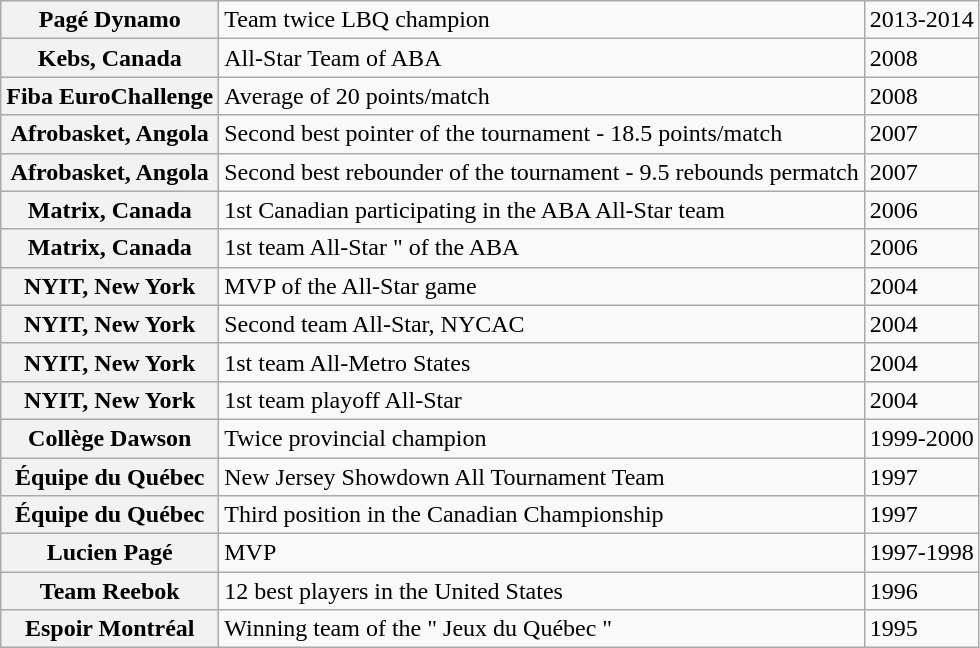<table class="wikitable alternance">
<tr>
<th scope="row">Pagé Dynamo</th>
<td>Team twice LBQ champion</td>
<td>2013-2014</td>
</tr>
<tr>
<th scope="row">Kebs, Canada</th>
<td>All-Star Team of ABA</td>
<td>2008</td>
</tr>
<tr>
<th scope="row">Fiba EuroChallenge</th>
<td>Average of 20 points/match</td>
<td>2008</td>
</tr>
<tr>
<th scope="row">Afrobasket, Angola</th>
<td>Second best pointer of the tournament - 18.5 points/match</td>
<td>2007</td>
</tr>
<tr>
<th scope="row">Afrobasket, Angola</th>
<td>Second best rebounder of the tournament - 9.5 rebounds permatch</td>
<td>2007</td>
</tr>
<tr>
<th scope="row">Matrix, Canada</th>
<td>1st Canadian participating in the ABA All-Star team</td>
<td>2006</td>
</tr>
<tr>
<th scope="row">Matrix, Canada</th>
<td>1st team All-Star " of the ABA</td>
<td>2006</td>
</tr>
<tr>
<th scope="row">NYIT, New York</th>
<td>MVP of the All-Star game</td>
<td>2004</td>
</tr>
<tr>
<th scope="row">NYIT, New York</th>
<td>Second team All-Star, NYCAC</td>
<td>2004</td>
</tr>
<tr>
<th scope="row">NYIT, New York</th>
<td>1st team All-Metro States</td>
<td>2004</td>
</tr>
<tr>
<th scope="row">NYIT, New York</th>
<td>1st team playoff All-Star</td>
<td>2004</td>
</tr>
<tr>
<th scope="row">Collège Dawson</th>
<td>Twice provincial champion</td>
<td>1999-2000</td>
</tr>
<tr>
<th scope="row">Équipe du Québec</th>
<td>New Jersey Showdown All Tournament Team</td>
<td>1997</td>
</tr>
<tr>
<th scope="row">Équipe du Québec</th>
<td>Third position in the Canadian Championship</td>
<td>1997</td>
</tr>
<tr>
<th scope="row">Lucien Pagé</th>
<td>MVP</td>
<td>1997-1998</td>
</tr>
<tr>
<th scope="row">Team Reebok</th>
<td>12 best players in the United States</td>
<td>1996</td>
</tr>
<tr>
<th scope="row">Espoir Montréal</th>
<td>Winning team of the " Jeux du Québec "</td>
<td>1995</td>
</tr>
</table>
